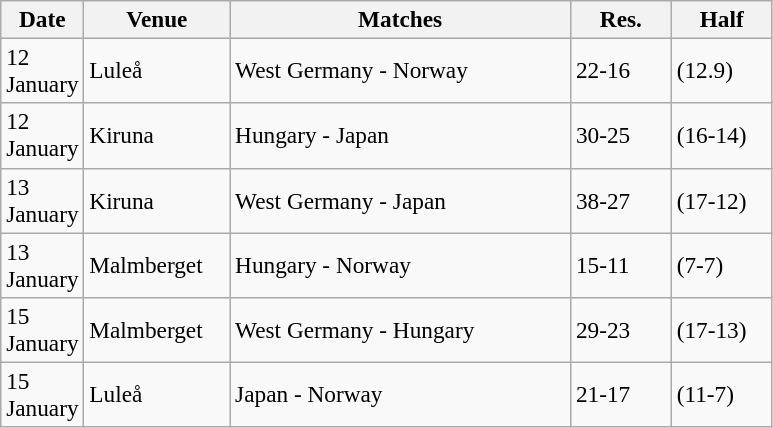<table class="wikitable sortable" style=font-size:97%>
<tr>
<th width="40px">Date</th>
<th width="90px">Venue</th>
<th width="220px">Matches</th>
<th width="60px">Res.</th>
<th width="60px">Half</th>
</tr>
<tr>
<td>12 January</td>
<td>Luleå</td>
<td align="left">West Germany - Norway</td>
<td>22-16</td>
<td>(12.9)</td>
</tr>
<tr>
<td>12 January</td>
<td>Kiruna</td>
<td align="left">Hungary - Japan</td>
<td>30-25</td>
<td>(16-14)</td>
</tr>
<tr>
<td>13 January</td>
<td>Kiruna</td>
<td align="left">West Germany - Japan</td>
<td>38-27</td>
<td>(17-12)</td>
</tr>
<tr>
<td>13 January</td>
<td>Malmberget</td>
<td align="left">Hungary - Norway</td>
<td>15-11</td>
<td>(7-7)</td>
</tr>
<tr>
<td>15 January</td>
<td>Malmberget</td>
<td align="left">West Germany  - Hungary</td>
<td>29-23</td>
<td>(17-13)</td>
</tr>
<tr>
<td>15 January</td>
<td>Luleå</td>
<td align="left">Japan - Norway</td>
<td>21-17</td>
<td>(11-7)</td>
</tr>
</table>
